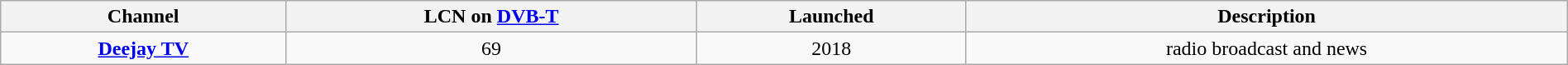<table class="wikitable" style="width:100%; margin-left:0.5em; margin-bottom:0.5em; text-align:center">
<tr>
<th>Channel</th>
<th>LCN on <a href='#'>DVB-T</a></th>
<th>Launched</th>
<th>Description</th>
</tr>
<tr>
<td><strong><a href='#'>Deejay TV</a></strong></td>
<td>69</td>
<td>2018</td>
<td>radio broadcast and news</td>
</tr>
</table>
